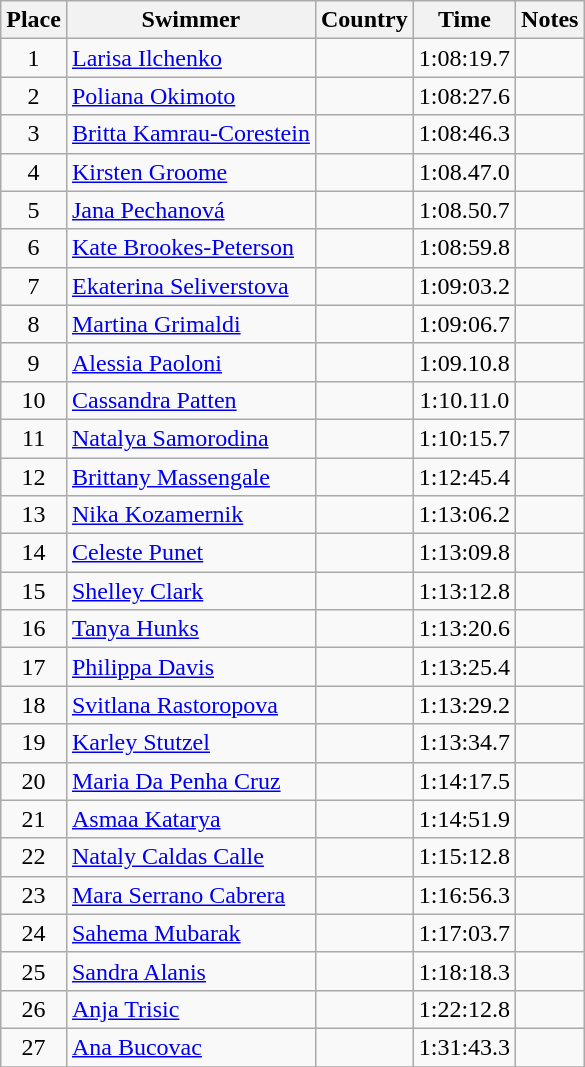<table class="wikitable" style="text-align:center">
<tr>
<th>Place</th>
<th>Swimmer</th>
<th>Country</th>
<th>Time</th>
<th>Notes</th>
</tr>
<tr>
<td>1</td>
<td align=left><a href='#'>Larisa Ilchenko</a></td>
<td align=left></td>
<td>1:08:19.7</td>
<td></td>
</tr>
<tr>
<td>2</td>
<td align=left><a href='#'>Poliana Okimoto</a></td>
<td align=left></td>
<td>1:08:27.6</td>
<td></td>
</tr>
<tr>
<td>3</td>
<td align=left><a href='#'>Britta Kamrau-Corestein</a></td>
<td align=left></td>
<td>1:08:46.3</td>
<td></td>
</tr>
<tr>
<td>4</td>
<td align=left><a href='#'>Kirsten Groome</a></td>
<td align=left></td>
<td>1:08.47.0</td>
<td></td>
</tr>
<tr>
<td>5</td>
<td align=left><a href='#'>Jana Pechanová</a></td>
<td align=left></td>
<td>1:08.50.7</td>
<td></td>
</tr>
<tr>
<td>6</td>
<td align=left><a href='#'>Kate Brookes-Peterson</a></td>
<td align=left></td>
<td>1:08:59.8</td>
<td></td>
</tr>
<tr>
<td>7</td>
<td align=left><a href='#'>Ekaterina Seliverstova</a></td>
<td align=left></td>
<td>1:09:03.2</td>
<td></td>
</tr>
<tr>
<td>8</td>
<td align=left><a href='#'>Martina Grimaldi</a></td>
<td align=left></td>
<td>1:09:06.7</td>
<td></td>
</tr>
<tr>
<td>9</td>
<td align=left><a href='#'>Alessia Paoloni</a></td>
<td align=left></td>
<td>1:09.10.8</td>
<td></td>
</tr>
<tr>
<td>10</td>
<td align=left><a href='#'>Cassandra Patten</a></td>
<td align=left></td>
<td>1:10.11.0</td>
<td></td>
</tr>
<tr>
<td>11</td>
<td align=left><a href='#'>Natalya Samorodina</a></td>
<td align=left></td>
<td>1:10:15.7</td>
<td></td>
</tr>
<tr>
<td>12</td>
<td align=left><a href='#'>Brittany Massengale</a></td>
<td align=left></td>
<td>1:12:45.4</td>
<td></td>
</tr>
<tr>
<td>13</td>
<td align=left><a href='#'>Nika Kozamernik</a></td>
<td align=left></td>
<td>1:13:06.2</td>
<td></td>
</tr>
<tr>
<td>14</td>
<td align=left><a href='#'>Celeste Punet</a></td>
<td align=left></td>
<td>1:13:09.8</td>
<td></td>
</tr>
<tr>
<td>15</td>
<td align=left><a href='#'>Shelley Clark</a></td>
<td align=left></td>
<td>1:13:12.8</td>
<td></td>
</tr>
<tr>
<td>16</td>
<td align=left><a href='#'>Tanya Hunks</a></td>
<td align=left></td>
<td>1:13:20.6</td>
<td></td>
</tr>
<tr>
<td>17</td>
<td align=left><a href='#'>Philippa Davis</a></td>
<td align=left></td>
<td>1:13:25.4</td>
<td></td>
</tr>
<tr>
<td>18</td>
<td align=left><a href='#'>Svitlana Rastoropova</a></td>
<td align=left></td>
<td>1:13:29.2</td>
<td></td>
</tr>
<tr>
<td>19</td>
<td align=left><a href='#'>Karley Stutzel</a></td>
<td align=left></td>
<td>1:13:34.7</td>
<td></td>
</tr>
<tr>
<td>20</td>
<td align=left><a href='#'>Maria Da Penha Cruz</a></td>
<td align=left></td>
<td>1:14:17.5</td>
<td></td>
</tr>
<tr>
<td>21</td>
<td align=left><a href='#'>Asmaa Katarya</a></td>
<td align=left></td>
<td>1:14:51.9</td>
<td></td>
</tr>
<tr>
<td>22</td>
<td align=left><a href='#'>Nataly Caldas Calle</a></td>
<td align=left></td>
<td>1:15:12.8</td>
<td></td>
</tr>
<tr>
<td>23</td>
<td align=left><a href='#'>Mara Serrano Cabrera</a></td>
<td align=left></td>
<td>1:16:56.3</td>
<td></td>
</tr>
<tr>
<td>24</td>
<td align=left><a href='#'>Sahema Mubarak</a></td>
<td align=left></td>
<td>1:17:03.7</td>
<td></td>
</tr>
<tr>
<td>25</td>
<td align=left><a href='#'>Sandra Alanis</a></td>
<td align=left></td>
<td>1:18:18.3</td>
<td></td>
</tr>
<tr>
<td>26</td>
<td align=left><a href='#'>Anja Trisic</a></td>
<td align=left></td>
<td>1:22:12.8</td>
<td></td>
</tr>
<tr>
<td>27</td>
<td align=left><a href='#'>Ana Bucovac</a></td>
<td align=left></td>
<td>1:31:43.3</td>
<td></td>
</tr>
<tr>
</tr>
</table>
